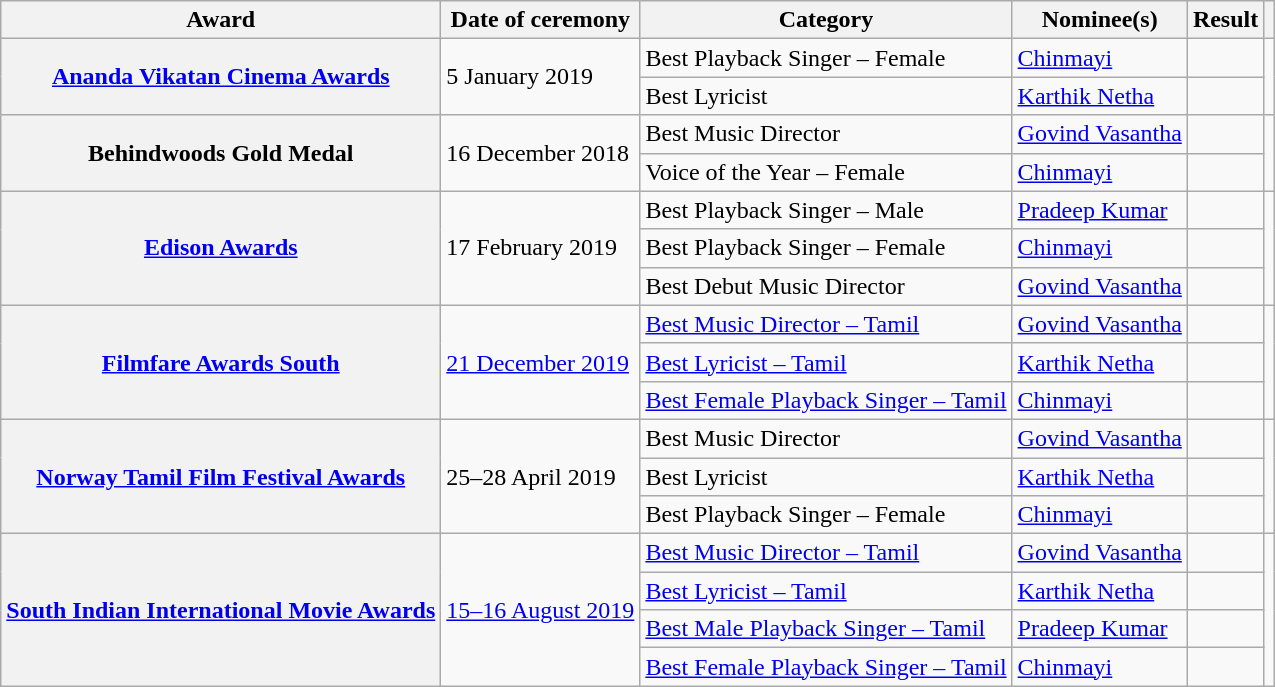<table class="wikitable plainrowheaders sortable">
<tr>
<th>Award</th>
<th>Date of ceremony</th>
<th>Category</th>
<th>Nominee(s)</th>
<th scope="col" class="unsortable">Result</th>
<th scope="col" class="unsortable"></th>
</tr>
<tr>
<th rowspan="2" scope="row"><a href='#'>Ananda Vikatan Cinema Awards</a></th>
<td rowspan="2">5 January 2019</td>
<td>Best Playback Singer – Female</td>
<td><a href='#'>Chinmayi</a></td>
<td></td>
<td rowspan="2" style="text-align:center;"></td>
</tr>
<tr>
<td>Best Lyricist</td>
<td><a href='#'>Karthik Netha</a></td>
<td></td>
</tr>
<tr>
<th rowspan="2" scope="row">Behindwoods Gold Medal</th>
<td rowspan="2">16 December 2018</td>
<td>Best Music Director</td>
<td><a href='#'>Govind Vasantha</a></td>
<td></td>
<td rowspan="2" style="text-align:center;"><br></td>
</tr>
<tr>
<td>Voice of the Year – Female</td>
<td><a href='#'>Chinmayi</a></td>
<td></td>
</tr>
<tr>
<th rowspan="3" scope="row"><a href='#'>Edison Awards</a></th>
<td rowspan="3">17 February 2019</td>
<td>Best Playback Singer – Male</td>
<td><a href='#'>Pradeep Kumar</a></td>
<td></td>
<td rowspan="3" style="text-align:center;"></td>
</tr>
<tr>
<td>Best Playback Singer – Female</td>
<td><a href='#'>Chinmayi</a></td>
<td></td>
</tr>
<tr>
<td>Best Debut Music Director</td>
<td><a href='#'>Govind Vasantha</a></td>
<td></td>
</tr>
<tr>
<th rowspan="3" scope="row"><a href='#'>Filmfare Awards South</a></th>
<td rowspan="3"><a href='#'>21 December 2019</a></td>
<td><a href='#'>Best Music Director – Tamil</a></td>
<td><a href='#'>Govind Vasantha</a></td>
<td></td>
<td rowspan="3" style="text-align:center;"><br></td>
</tr>
<tr>
<td><a href='#'>Best Lyricist – Tamil</a></td>
<td><a href='#'>Karthik Netha</a></td>
<td></td>
</tr>
<tr>
<td><a href='#'>Best Female Playback Singer – Tamil</a></td>
<td><a href='#'>Chinmayi</a></td>
<td></td>
</tr>
<tr>
<th rowspan="3" scope="row"><a href='#'>Norway Tamil Film Festival Awards</a></th>
<td rowspan="3">25–28 April 2019</td>
<td>Best Music Director</td>
<td><a href='#'>Govind Vasantha</a></td>
<td></td>
<td rowspan="3" style="text-align:center;"><br></td>
</tr>
<tr>
<td>Best Lyricist</td>
<td><a href='#'>Karthik Netha</a></td>
<td></td>
</tr>
<tr>
<td>Best Playback Singer – Female</td>
<td><a href='#'>Chinmayi</a></td>
<td></td>
</tr>
<tr>
<th rowspan="4" scope="row"><a href='#'>South Indian International Movie Awards</a></th>
<td rowspan="4"><a href='#'>15–16 August 2019</a></td>
<td><a href='#'>Best Music Director – Tamil</a></td>
<td><a href='#'>Govind Vasantha</a></td>
<td></td>
<td rowspan="4" style="text-align:center;"><br><br></td>
</tr>
<tr>
<td><a href='#'>Best Lyricist – Tamil</a></td>
<td><a href='#'>Karthik Netha</a></td>
<td></td>
</tr>
<tr>
<td><a href='#'>Best Male Playback Singer – Tamil</a></td>
<td><a href='#'>Pradeep Kumar</a></td>
<td></td>
</tr>
<tr>
<td><a href='#'>Best Female Playback Singer – Tamil</a></td>
<td><a href='#'>Chinmayi</a></td>
<td></td>
</tr>
</table>
